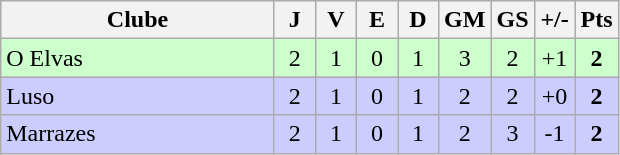<table class="wikitable" style="text-align: center;">
<tr>
<th width=175>Clube</th>
<th width=20>J</th>
<th width=20>V</th>
<th width=20>E</th>
<th width=20>D</th>
<th width=20>GM</th>
<th width=20>GS</th>
<th width=20>+/-</th>
<th width=20>Pts</th>
</tr>
<tr bgcolor=#ccffcc>
<td align=left>O Elvas</td>
<td>2</td>
<td>1</td>
<td>0</td>
<td>1</td>
<td>3</td>
<td>2</td>
<td>+1</td>
<td><strong>2</strong></td>
</tr>
<tr bgcolor=#ccccff>
<td align=left>Luso</td>
<td>2</td>
<td>1</td>
<td>0</td>
<td>1</td>
<td>2</td>
<td>2</td>
<td>+0</td>
<td><strong>2</strong></td>
</tr>
<tr bgcolor=#ccccff>
<td align=left>Marrazes</td>
<td>2</td>
<td>1</td>
<td>0</td>
<td>1</td>
<td>2</td>
<td>3</td>
<td>-1</td>
<td><strong>2</strong></td>
</tr>
</table>
